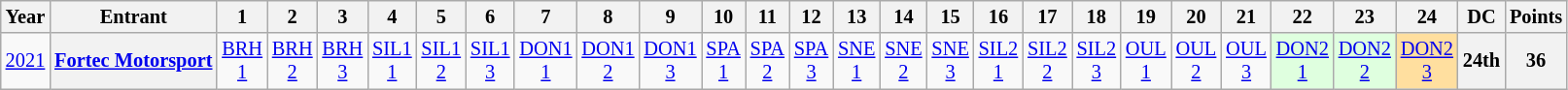<table class="wikitable" style="text-align:center; font-size:85%">
<tr>
<th>Year</th>
<th>Entrant</th>
<th>1</th>
<th>2</th>
<th>3</th>
<th>4</th>
<th>5</th>
<th>6</th>
<th>7</th>
<th>8</th>
<th>9</th>
<th>10</th>
<th>11</th>
<th>12</th>
<th>13</th>
<th>14</th>
<th>15</th>
<th>16</th>
<th>17</th>
<th>18</th>
<th>19</th>
<th>20</th>
<th>21</th>
<th>22</th>
<th>23</th>
<th>24</th>
<th>DC</th>
<th>Points</th>
</tr>
<tr>
<td><a href='#'>2021</a></td>
<th nowrap><a href='#'>Fortec Motorsport</a></th>
<td style="background:#;"><a href='#'>BRH<br>1</a></td>
<td style="background:#;"><a href='#'>BRH<br>2</a></td>
<td style="background:#;"><a href='#'>BRH<br>3</a></td>
<td style="background:#;"><a href='#'>SIL1<br>1</a></td>
<td style="background:#;"><a href='#'>SIL1<br>2</a></td>
<td style="background:#;"><a href='#'>SIL1<br>3</a></td>
<td style="background:#;"><a href='#'>DON1<br>1</a></td>
<td style="background:#;"><a href='#'>DON1<br>2</a></td>
<td style="background:#;"><a href='#'>DON1<br>3</a></td>
<td style="background:#;"><a href='#'>SPA<br>1</a></td>
<td style="background:#;"><a href='#'>SPA<br>2</a></td>
<td style="background:#;"><a href='#'>SPA<br>3</a></td>
<td style="background:#;"><a href='#'>SNE<br>1</a></td>
<td style="background:#;"><a href='#'>SNE<br>2</a></td>
<td style="background:#;"><a href='#'>SNE<br>3</a></td>
<td style="background:#;"><a href='#'>SIL2<br>1</a></td>
<td style="background:#;"><a href='#'>SIL2<br>2</a></td>
<td style="background:#;"><a href='#'>SIL2<br>3</a></td>
<td style="background:#;"><a href='#'>OUL<br>1</a></td>
<td style="background:#;"><a href='#'>OUL<br>2</a></td>
<td style="background:#;"><a href='#'>OUL<br>3</a></td>
<td style="background:#DFFFDF;"><a href='#'>DON2<br>1</a><br></td>
<td style="background:#DFFFDF;"><a href='#'>DON2<br>2</a><br></td>
<td style="background:#FFDF9F;"><a href='#'>DON2<br>3</a><br></td>
<th>24th</th>
<th>36</th>
</tr>
</table>
